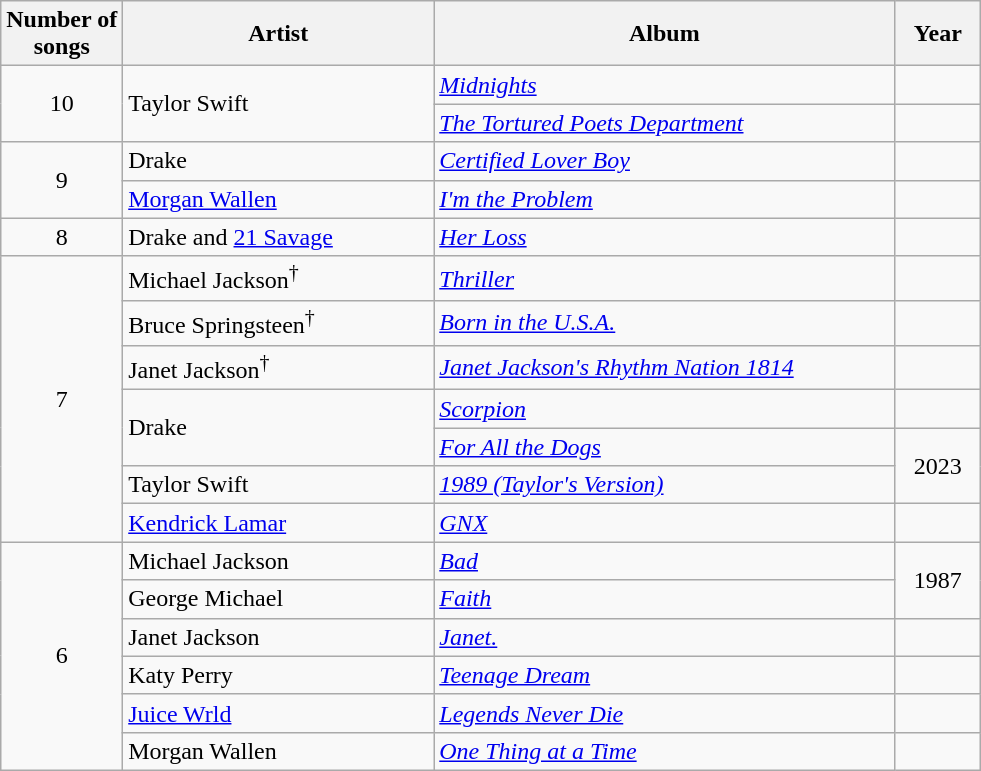<table class="wikitable">
<tr>
<th>Number of <br>songs</th>
<th width=200>Artist</th>
<th width=300>Album</th>
<th width=50>Year</th>
</tr>
<tr>
<td rowspan=2 style="text-align:center;">10</td>
<td rowspan="2">Taylor Swift</td>
<td><em><a href='#'>Midnights</a></em></td>
<td></td>
</tr>
<tr>
<td><em><a href='#'>The Tortured Poets Department</a></em></td>
<td></td>
</tr>
<tr>
<td rowspan="2" style="text-align:center;">9</td>
<td>Drake</td>
<td><em><a href='#'>Certified Lover Boy</a></em></td>
<td></td>
</tr>
<tr>
<td><a href='#'>Morgan Wallen</a></td>
<td><em><a href='#'>I'm the Problem</a></em></td>
<td></td>
</tr>
<tr>
<td style="text-align:center;">8</td>
<td>Drake and <a href='#'>21 Savage</a></td>
<td><em><a href='#'>Her Loss</a></em></td>
<td></td>
</tr>
<tr>
<td rowspan=7 style="text-align:center;">7</td>
<td>Michael Jackson<sup>†</sup></td>
<td><em><a href='#'>Thriller</a></em></td>
<td></td>
</tr>
<tr>
<td>Bruce Springsteen<sup>†</sup></td>
<td><em><a href='#'>Born in the U.S.A.</a></em></td>
<td></td>
</tr>
<tr>
<td>Janet Jackson<sup>†</sup></td>
<td><em><a href='#'>Janet Jackson's Rhythm Nation 1814</a></em></td>
<td></td>
</tr>
<tr>
<td rowspan="2">Drake</td>
<td><em><a href='#'>Scorpion</a></em></td>
<td></td>
</tr>
<tr>
<td><em><a href='#'>For All the Dogs</a></em></td>
<td rowspan=2 style="text-align:center;">2023</td>
</tr>
<tr>
<td>Taylor Swift</td>
<td><em><a href='#'>1989 (Taylor's Version)</a></em></td>
</tr>
<tr>
<td><a href='#'>Kendrick Lamar</a></td>
<td><em><a href='#'>GNX</a></em></td>
<td></td>
</tr>
<tr>
<td rowspan="6" style="text-align:center;">6</td>
<td>Michael Jackson</td>
<td><em><a href='#'>Bad</a></em></td>
<td rowspan=2 style="text-align:center;">1987</td>
</tr>
<tr>
<td>George Michael</td>
<td><em><a href='#'>Faith</a></em></td>
</tr>
<tr>
<td>Janet Jackson</td>
<td><em><a href='#'>Janet.</a></em></td>
<td></td>
</tr>
<tr>
<td>Katy Perry</td>
<td><em><a href='#'>Teenage Dream</a></em></td>
<td></td>
</tr>
<tr>
<td><a href='#'>Juice Wrld</a></td>
<td><em><a href='#'>Legends Never Die</a></em></td>
<td></td>
</tr>
<tr>
<td>Morgan Wallen</td>
<td><em><a href='#'>One Thing at a Time</a></em></td>
<td></td>
</tr>
</table>
